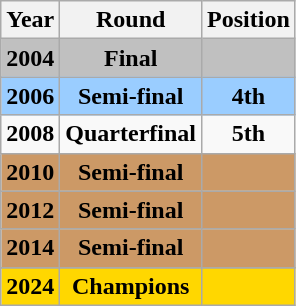<table class="wikitable" style="text-align: center;">
<tr>
<th>Year</th>
<th>Round</th>
<th>Position</th>
</tr>
<tr style="background:silver;">
<td> <strong>2004</strong></td>
<td><strong>Final</strong></td>
<td></td>
</tr>
<tr style="background:#9acdff;">
<td> <strong>2006</strong></td>
<td><strong>Semi-final</strong></td>
<td><strong>4th</strong></td>
</tr>
<tr>
<td> <strong>2008</strong></td>
<td><strong>Quarterfinal</strong></td>
<td><strong>5th</strong></td>
</tr>
<tr style="background:#c96;">
<td> <strong>2010</strong></td>
<td><strong>Semi-final</strong></td>
<td></td>
</tr>
<tr style="background:#c96;">
<td> <strong>2012</strong></td>
<td><strong>Semi-final</strong></td>
<td></td>
</tr>
<tr style="background:#c96;">
<td> <strong>2014</strong></td>
<td><strong>Semi-final </strong></td>
<td></td>
</tr>
<tr>
</tr>
<tr style="background:gold;">
<td> <strong>2024</strong></td>
<td><strong>Champions </strong></td>
<td></td>
</tr>
</table>
